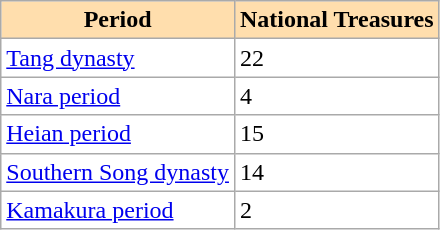<table class="wikitable" style="background:#ffffff;" style="text-align:center" align="left">
<tr>
<th align="left" style="background:#ffdead;">Period</th>
<th align="left" style="background:#ffdead;">National Treasures</th>
</tr>
<tr>
<td><a href='#'>Tang dynasty</a></td>
<td>22</td>
</tr>
<tr>
<td><a href='#'>Nara period</a></td>
<td>4</td>
</tr>
<tr>
<td><a href='#'>Heian period</a></td>
<td>15</td>
</tr>
<tr>
<td><a href='#'>Southern Song dynasty</a></td>
<td>14</td>
</tr>
<tr>
<td><a href='#'>Kamakura period</a></td>
<td>2</td>
</tr>
</table>
